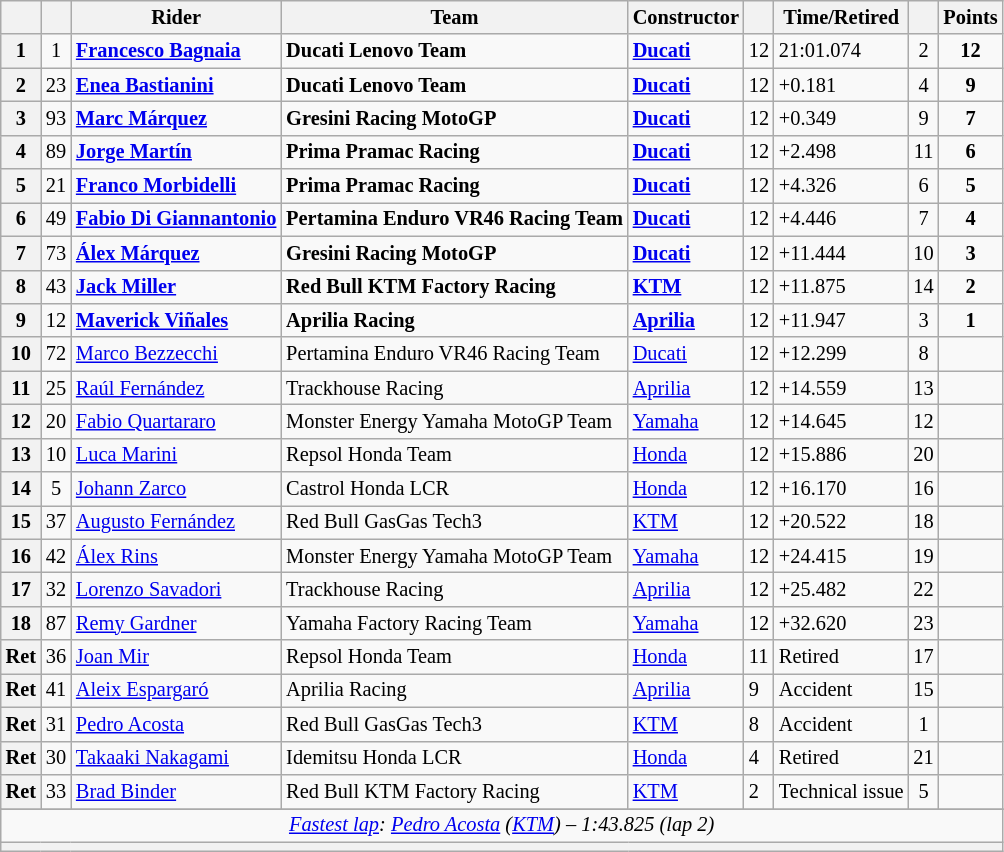<table class="wikitable sortable" style="font-size: 85%;">
<tr>
<th scope="col"></th>
<th scope="col"></th>
<th scope="col">Rider</th>
<th scope="col">Team</th>
<th scope="col">Constructor</th>
<th class="unsortable" scope="col"></th>
<th class="unsortable" scope="col">Time/Retired</th>
<th scope="col"></th>
<th scope="col">Points</th>
</tr>
<tr>
<th scope="row">1</th>
<td align="center">1</td>
<td data-sort-value="bag"> <strong><a href='#'>Francesco Bagnaia</a></strong></td>
<td><strong>Ducati Lenovo Team</strong></td>
<td><strong><a href='#'>Ducati</a></strong></td>
<td>12</td>
<td>21:01.074</td>
<td align="center">2</td>
<td align="center"><strong>12</strong></td>
</tr>
<tr>
<th scope="row">2</th>
<td align="center">23</td>
<td data-sort-value="mart"> <strong><a href='#'>Enea Bastianini</a></strong></td>
<td><strong>Ducati Lenovo Team</strong></td>
<td><strong><a href='#'>Ducati</a></strong></td>
<td>12</td>
<td>+0.181</td>
<td align="center">4</td>
<td align="center"><strong>9</strong></td>
</tr>
<tr>
<th scope="row">3</th>
<td align="center">93</td>
<td data-sort-value="bas"> <strong><a href='#'>Marc Márquez</a></strong></td>
<td><strong>Gresini Racing MotoGP</strong></td>
<td><strong><a href='#'>Ducati</a></strong></td>
<td>12</td>
<td>+0.349</td>
<td align="center">9</td>
<td align="center"><strong>7</strong></td>
</tr>
<tr>
<th scope="row">4</th>
<td align="center">89</td>
<td data-sort-value="marqm"> <strong><a href='#'>Jorge Martín</a></strong></td>
<td><strong>Prima Pramac Racing</strong></td>
<td><strong><a href='#'>Ducati</a></strong></td>
<td>12</td>
<td>+2.498</td>
<td align="center">11</td>
<td align="center"><strong>6</strong></td>
</tr>
<tr>
<th scope="row">5</th>
<td align="center">21</td>
<td data-sort-value="aco"><strong> <a href='#'>Franco Morbidelli</a></strong></td>
<td><strong>Prima Pramac Racing</strong></td>
<td><strong><a href='#'>Ducati</a></strong></td>
<td>12</td>
<td>+4.326</td>
<td align="center">6</td>
<td align="center"><strong>5</strong></td>
</tr>
<tr>
<th scope="row">6</th>
<td align="center">49</td>
<td data-sort-value="bin"><strong> <a href='#'>Fabio Di Giannantonio</a></strong></td>
<td><strong>Pertamina Enduro VR46 Racing Team</strong></td>
<td><strong><a href='#'>Ducati</a></strong></td>
<td>12</td>
<td>+4.446</td>
<td align="center">7</td>
<td align="center"><strong>4</strong></td>
</tr>
<tr>
<th scope="row">7</th>
<td align="center">73</td>
<td data-sort-value="qua"><strong> <a href='#'>Álex Márquez</a></strong></td>
<td><strong>Gresini Racing MotoGP</strong></td>
<td><strong><a href='#'>Ducati</a></strong></td>
<td>12</td>
<td>+11.444</td>
<td align="center">10</td>
<td align="center"><strong>3</strong></td>
</tr>
<tr>
<th scope="row">8</th>
<td align="center">43</td>
<td data-sort-value="bez"><strong> <a href='#'>Jack Miller</a></strong></td>
<td><strong>Red Bull KTM Factory Racing</strong></td>
<td><strong><a href='#'>KTM</a></strong></td>
<td>12</td>
<td>+11.875</td>
<td align="center">14</td>
<td align="center"><strong>2</strong></td>
</tr>
<tr>
<th scope="row">9</th>
<td align="center">12</td>
<td data-sort-value="mor"><strong> <a href='#'>Maverick Viñales</a></strong></td>
<td><strong>Aprilia Racing</strong></td>
<td><strong><a href='#'>Aprilia</a></strong></td>
<td>12</td>
<td>+11.947</td>
<td align="center">3</td>
<td align="center"><strong>1</strong></td>
</tr>
<tr>
<th scope="row">10</th>
<td align="center">72</td>
<td data-sort-value="vin"> <a href='#'>Marco Bezzecchi</a></td>
<td>Pertamina Enduro VR46 Racing Team</td>
<td><a href='#'>Ducati</a></td>
<td>12</td>
<td>+12.299</td>
<td align="center">8</td>
<td align="center"></td>
</tr>
<tr>
<th scope="row">11</th>
<td align="center">25</td>
<td data-sort-value="oli"> <a href='#'>Raúl Fernández</a></td>
<td>Trackhouse Racing</td>
<td><a href='#'>Aprilia</a></td>
<td>12</td>
<td>+14.559</td>
<td align="center">13</td>
<td align="center"></td>
</tr>
<tr>
<th scope="row">12</th>
<td align="center">20</td>
<td data-sort-value="esp"> <a href='#'>Fabio Quartararo</a></td>
<td>Monster Energy Yamaha MotoGP Team</td>
<td><a href='#'>Yamaha</a></td>
<td>12</td>
<td>+14.645</td>
<td align="center">12</td>
<td align="center"></td>
</tr>
<tr>
<th scope="row">13</th>
<td align="center">10</td>
<td data-sort-value="marqa"> <a href='#'>Luca Marini</a></td>
<td>Repsol Honda Team</td>
<td><a href='#'>Honda</a></td>
<td>12</td>
<td>+15.886</td>
<td align="center">20</td>
<td align="center"></td>
</tr>
<tr>
<th scope="row">14</th>
<td align="center">5</td>
<td data-sort-value="mil"> <a href='#'>Johann Zarco</a></td>
<td>Castrol Honda LCR</td>
<td><a href='#'>Honda</a></td>
<td>12</td>
<td>+16.170</td>
<td align="center">16</td>
<td align="center"></td>
</tr>
<tr>
<th scope="row">15</th>
<td align="center">37</td>
<td data-sort-value="mari"> <a href='#'>Augusto Fernández</a></td>
<td>Red Bull GasGas Tech3</td>
<td><a href='#'>KTM</a></td>
<td>12</td>
<td>+20.522</td>
<td align="center">18</td>
<td align="center"></td>
</tr>
<tr>
<th scope="row">16</th>
<td align="center">42</td>
<td data-sort-value="ferr"> <a href='#'>Álex Rins</a></td>
<td>Monster Energy Yamaha MotoGP Team</td>
<td><a href='#'>Yamaha</a></td>
<td>12</td>
<td>+24.415</td>
<td align="center">19</td>
<td align="center"></td>
</tr>
<tr>
<th scope="row">17</th>
<td align="center">32</td>
<td data-sort-value="zar"> <a href='#'>Lorenzo Savadori</a></td>
<td>Trackhouse Racing</td>
<td><a href='#'>Aprilia</a></td>
<td>12</td>
<td>+25.482</td>
<td align="center">22</td>
<td align="center"></td>
</tr>
<tr>
<th scope="row">18</th>
<td align="center">87</td>
<td data-sort-value="dig"><strong></strong> <a href='#'>Remy Gardner</a></td>
<td>Yamaha Factory Racing Team</td>
<td><a href='#'>Yamaha</a></td>
<td>12</td>
<td>+32.620</td>
<td align="center">23</td>
<td align="center"></td>
</tr>
<tr>
<th scope="row">Ret</th>
<td align="center">36</td>
<td> <a href='#'>Joan Mir</a></td>
<td>Repsol Honda Team</td>
<td><a href='#'>Honda</a></td>
<td>11</td>
<td>Retired</td>
<td align="center">17</td>
<td></td>
</tr>
<tr>
<th scope="row">Ret</th>
<td align="center">41</td>
<td> <a href='#'>Aleix Espargaró</a></td>
<td>Aprilia Racing</td>
<td><a href='#'>Aprilia</a></td>
<td>9</td>
<td>Accident</td>
<td align="center">15</td>
<td></td>
</tr>
<tr>
<th scope="row">Ret</th>
<td align="center">31</td>
<td data-sort-value="nak"> <a href='#'>Pedro Acosta</a></td>
<td>Red Bull GasGas Tech3</td>
<td><a href='#'>KTM</a></td>
<td>8</td>
<td>Accident</td>
<td align="center">1</td>
<td align="center"></td>
</tr>
<tr>
<th scope="row">Ret</th>
<td align="center">30</td>
<td data-sort-value="fera"> <a href='#'>Takaaki Nakagami</a></td>
<td>Idemitsu Honda LCR</td>
<td><a href='#'>Honda</a></td>
<td>4</td>
<td>Retired</td>
<td align="center">21</td>
<td align="center"></td>
</tr>
<tr>
<th scope="row">Ret</th>
<td align="center">33</td>
<td data-sort-value="mir"> <a href='#'>Brad Binder</a></td>
<td>Red Bull KTM Factory Racing</td>
<td><a href='#'>KTM</a></td>
<td>2</td>
<td>Technical issue</td>
<td align="center">5</td>
<td align="center"></td>
</tr>
<tr>
</tr>
<tr class="sortbottom">
<td colspan="9" style="text-align:center"><em><a href='#'>Fastest lap</a>:  <a href='#'>Pedro Acosta</a> (<a href='#'>KTM</a>) – 1:43.825 (lap 2)</em></td>
</tr>
<tr class="sortbottom">
<th colspan="9"></th>
</tr>
</table>
